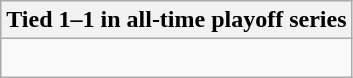<table class="wikitable collapsible collapsed">
<tr>
<th>Tied 1–1 in all-time playoff series</th>
</tr>
<tr>
<td><br>
</td>
</tr>
</table>
